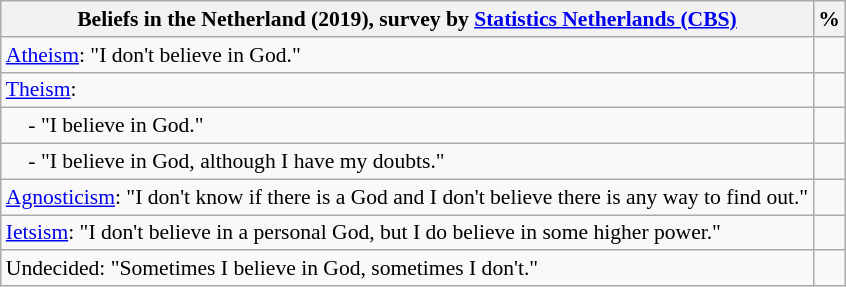<table class="wikitable float" style="font-size: 90%">
<tr>
<th>Beliefs in the Netherland (2019), survey by <a href='#'>Statistics Netherlands (CBS)</a></th>
<th colspan="2">%</th>
</tr>
<tr>
<td><a href='#'>Atheism</a>: "I don't believe in God."</td>
<td align=right></td>
</tr>
<tr>
<td><a href='#'>Theism</a>:</td>
<td align=right></td>
</tr>
<tr>
<td style="text-align:left; text-indent:15px;">- "I believe in God."</td>
<td align=right></td>
</tr>
<tr>
<td style="text-align:left; text-indent:15px;">- "I believe in God, although I have my doubts."</td>
<td align=right></td>
</tr>
<tr>
<td><a href='#'>Agnosticism</a>: "I don't know if there is a God and I don't believe there is any way to find out."</td>
<td align=right></td>
</tr>
<tr>
<td><a href='#'>Ietsism</a>: "I don't believe in a personal God, but I do believe in some higher power."</td>
<td align=right></td>
</tr>
<tr>
<td>Undecided: "Sometimes I believe in God, sometimes I don't."</td>
<td align=right></td>
</tr>
</table>
